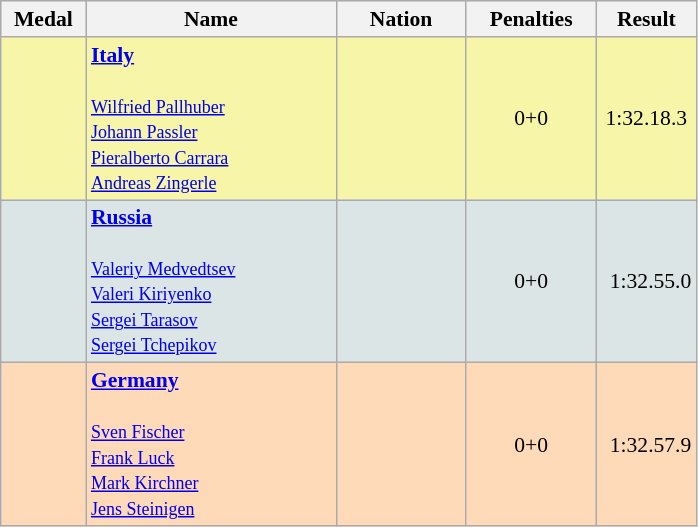<table class=wikitable style="border:1px solid #AAAAAA;font-size:90%">
<tr bgcolor="#E4E4E4">
<th style="border-bottom:1px solid #AAAAAA" width=50>Medal</th>
<th style="border-bottom:1px solid #AAAAAA" width=160>Name</th>
<th style="border-bottom:1px solid #AAAAAA" width=80>Nation</th>
<th style="border-bottom:1px solid #AAAAAA" width=80>Penalties</th>
<th style="border-bottom:1px solid #AAAAAA" width=60>Result</th>
</tr>
<tr bgcolor="#F7F6A8">
<td align="center"></td>
<td><strong><a href='#'>Italy</a></strong><br><br><small><a href='#'>Wilfried Pallhuber</a><br><a href='#'>Johann Passler</a><br><a href='#'>Pieralberto Carrara</a><br><a href='#'>Andreas Zingerle</a></small></td>
<td></td>
<td align="center">0+0</td>
<td align="center">1:32.18.3</td>
</tr>
<tr bgcolor="#DCE5E5">
<td align="center"></td>
<td><strong><a href='#'>Russia</a></strong><br><br><small><a href='#'>Valeriy Medvedtsev</a><br><a href='#'>Valeri Kiriyenko</a><br><a href='#'>Sergei Tarasov</a><br><a href='#'>Sergei Tchepikov</a></small></td>
<td> </td>
<td align="center">0+0</td>
<td align="right">1:32.55.0</td>
</tr>
<tr bgcolor="#FFDAB9">
<td align="center"></td>
<td><strong><a href='#'>Germany</a></strong><br><br><small><a href='#'>Sven Fischer</a><br><a href='#'>Frank Luck</a><br><a href='#'>Mark Kirchner</a><br><a href='#'>Jens Steinigen</a></small></td>
<td></td>
<td align="center">0+0</td>
<td align="right">1:32.57.9</td>
</tr>
</table>
